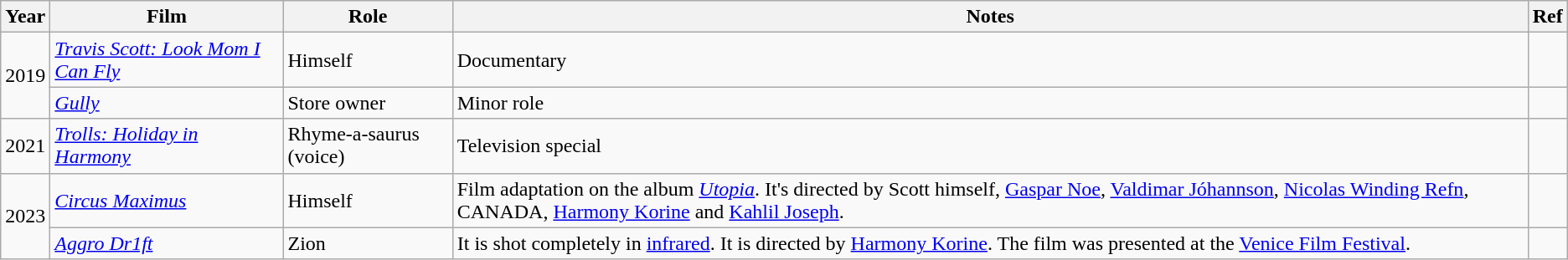<table class=wikitable>
<tr>
<th>Year</th>
<th>Film</th>
<th>Role</th>
<th>Notes</th>
<th>Ref</th>
</tr>
<tr>
<td rowspan="2">2019</td>
<td><em><a href='#'>Travis Scott: Look Mom I Can Fly</a></em></td>
<td>Himself</td>
<td>Documentary</td>
<td></td>
</tr>
<tr>
<td><em><a href='#'>Gully</a></em></td>
<td>Store owner</td>
<td>Minor role</td>
<td></td>
</tr>
<tr>
<td>2021</td>
<td><em><a href='#'>Trolls: Holiday in Harmony</a></em></td>
<td>Rhyme-a-saurus (voice)</td>
<td>Television special</td>
<td></td>
</tr>
<tr>
<td rowspan="2">2023</td>
<td><em><a href='#'>Circus Maximus</a></em></td>
<td>Himself</td>
<td>Film adaptation on the album <a href='#'><em>Utopia</em></a>. It's directed by Scott himself, <a href='#'>Gaspar Noe</a>, <a href='#'>Valdimar Jóhannson</a>, <a href='#'>Nicolas Winding Refn</a>, CANADA, <a href='#'>Harmony Korine</a>  and <a href='#'>Kahlil Joseph</a>.</td>
<td></td>
</tr>
<tr>
<td><em><a href='#'>Aggro Dr1ft</a></em></td>
<td>Zion</td>
<td>It is shot completely in <a href='#'>infrared</a>. It is directed by <a href='#'>Harmony Korine</a>. The film was presented at the <a href='#'>Venice Film Festival</a>.</td>
<td></td>
</tr>
</table>
